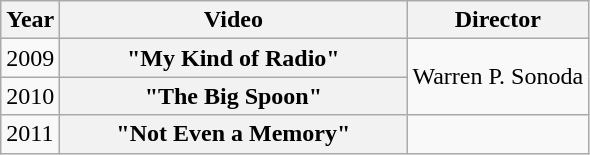<table class="wikitable plainrowheaders">
<tr>
<th>Year</th>
<th style="width:14em;">Video</th>
<th>Director</th>
</tr>
<tr>
<td>2009</td>
<th scope="row">"My Kind of Radio"</th>
<td rowspan="2">Warren P. Sonoda</td>
</tr>
<tr>
<td>2010</td>
<th scope="row">"The Big Spoon"</th>
</tr>
<tr>
<td>2011</td>
<th scope="row">"Not Even a Memory"</th>
<td></td>
</tr>
</table>
